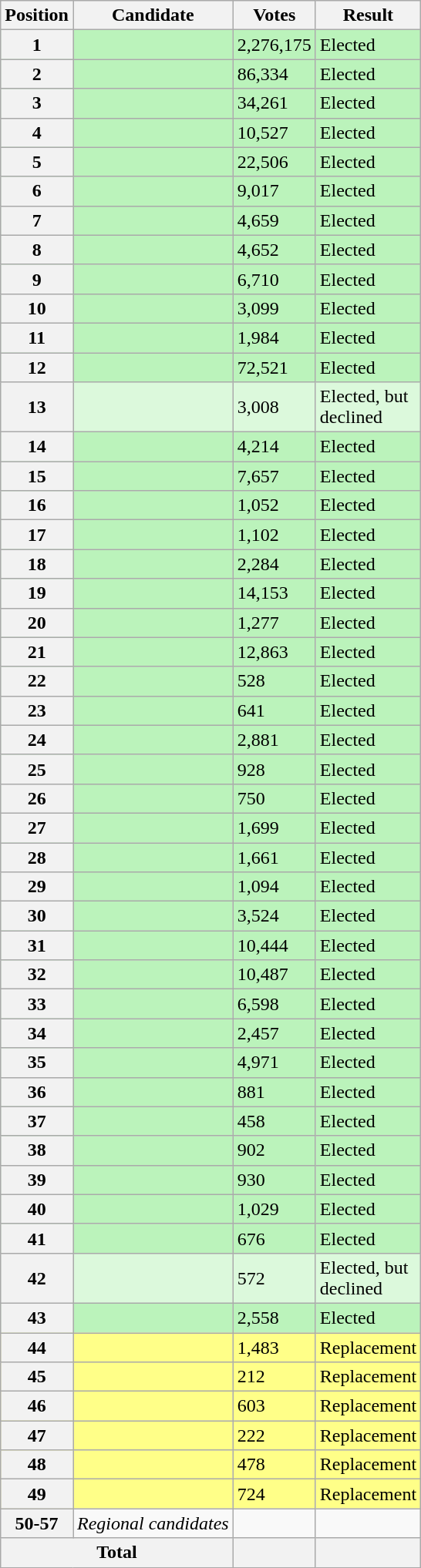<table class="wikitable sortable col3right">
<tr>
<th scope="col">Position</th>
<th scope="col">Candidate</th>
<th scope="col">Votes</th>
<th scope="col">Result</th>
</tr>
<tr bgcolor=bbf3bb>
<th scope="row">1</th>
<td></td>
<td>2,276,175</td>
<td>Elected</td>
</tr>
<tr bgcolor=bbf3bb>
<th scope="row">2</th>
<td></td>
<td>86,334</td>
<td>Elected</td>
</tr>
<tr bgcolor=bbf3bb>
<th scope="row">3</th>
<td></td>
<td>34,261</td>
<td>Elected</td>
</tr>
<tr bgcolor=bbf3bb>
<th scope="row">4</th>
<td></td>
<td>10,527</td>
<td>Elected</td>
</tr>
<tr bgcolor=bbf3bb>
<th scope="row">5</th>
<td></td>
<td>22,506</td>
<td>Elected</td>
</tr>
<tr bgcolor=bbf3bb>
<th scope="row">6</th>
<td></td>
<td>9,017</td>
<td>Elected</td>
</tr>
<tr bgcolor=bbf3bb>
<th scope="row">7</th>
<td></td>
<td>4,659</td>
<td>Elected</td>
</tr>
<tr bgcolor=bbf3bb>
<th scope="row">8</th>
<td></td>
<td>4,652</td>
<td>Elected</td>
</tr>
<tr bgcolor=bbf3bb>
<th scope="row">9</th>
<td></td>
<td>6,710</td>
<td>Elected</td>
</tr>
<tr bgcolor=bbf3bb>
<th scope="row">10</th>
<td></td>
<td>3,099</td>
<td>Elected</td>
</tr>
<tr bgcolor=bbf3bb>
<th scope="row">11</th>
<td></td>
<td>1,984</td>
<td>Elected</td>
</tr>
<tr bgcolor=bbf3bb>
<th scope="row">12</th>
<td></td>
<td>72,521</td>
<td>Elected</td>
</tr>
<tr bgcolor=dcf9dc>
<th scope="row">13</th>
<td></td>
<td>3,008</td>
<td>Elected, but<br>declined</td>
</tr>
<tr bgcolor=bbf3bb>
<th scope="row">14</th>
<td></td>
<td>4,214</td>
<td>Elected</td>
</tr>
<tr bgcolor=bbf3bb>
<th scope="row">15</th>
<td></td>
<td>7,657</td>
<td>Elected</td>
</tr>
<tr bgcolor=bbf3bb>
<th scope="row">16</th>
<td></td>
<td>1,052</td>
<td>Elected</td>
</tr>
<tr bgcolor=bbf3bb>
<th scope="row">17</th>
<td></td>
<td>1,102</td>
<td>Elected</td>
</tr>
<tr bgcolor=bbf3bb>
<th scope="row">18</th>
<td></td>
<td>2,284</td>
<td>Elected</td>
</tr>
<tr bgcolor=bbf3bb>
<th scope="row">19</th>
<td></td>
<td>14,153</td>
<td>Elected</td>
</tr>
<tr bgcolor=bbf3bb>
<th scope="row">20</th>
<td></td>
<td>1,277</td>
<td>Elected</td>
</tr>
<tr bgcolor=bbf3bb>
<th scope="row">21</th>
<td></td>
<td>12,863</td>
<td>Elected</td>
</tr>
<tr bgcolor=bbf3bb>
<th scope="row">22</th>
<td></td>
<td>528</td>
<td>Elected</td>
</tr>
<tr bgcolor=bbf3bb>
<th scope="row">23</th>
<td></td>
<td>641</td>
<td>Elected</td>
</tr>
<tr bgcolor=bbf3bb>
<th scope="row">24</th>
<td></td>
<td>2,881</td>
<td>Elected</td>
</tr>
<tr bgcolor=bbf3bb>
<th scope="row">25</th>
<td></td>
<td>928</td>
<td>Elected</td>
</tr>
<tr bgcolor=bbf3bb>
<th scope="row">26</th>
<td></td>
<td>750</td>
<td>Elected</td>
</tr>
<tr bgcolor=bbf3bb>
<th scope="row">27</th>
<td></td>
<td>1,699</td>
<td>Elected</td>
</tr>
<tr bgcolor=bbf3bb>
<th scope="row">28</th>
<td></td>
<td>1,661</td>
<td>Elected</td>
</tr>
<tr bgcolor=bbf3bb>
<th scope="row">29</th>
<td></td>
<td>1,094</td>
<td>Elected</td>
</tr>
<tr bgcolor=bbf3bb>
<th scope="row">30</th>
<td></td>
<td>3,524</td>
<td>Elected</td>
</tr>
<tr bgcolor=bbf3bb>
<th scope="row">31</th>
<td></td>
<td>10,444</td>
<td>Elected</td>
</tr>
<tr bgcolor=bbf3bb>
<th scope="row">32</th>
<td></td>
<td>10,487</td>
<td>Elected</td>
</tr>
<tr bgcolor=bbf3bb>
<th scope="row">33</th>
<td></td>
<td>6,598</td>
<td>Elected</td>
</tr>
<tr bgcolor=bbf3bb>
<th scope="row">34</th>
<td></td>
<td>2,457</td>
<td>Elected</td>
</tr>
<tr bgcolor=bbf3bb>
<th scope="row">35</th>
<td></td>
<td>4,971</td>
<td>Elected</td>
</tr>
<tr bgcolor=bbf3bb>
<th scope="row">36</th>
<td></td>
<td>881</td>
<td>Elected</td>
</tr>
<tr bgcolor=bbf3bb>
<th scope="row">37</th>
<td></td>
<td>458</td>
<td>Elected</td>
</tr>
<tr bgcolor=bbf3bb>
<th scope="row">38</th>
<td></td>
<td>902</td>
<td>Elected</td>
</tr>
<tr bgcolor=bbf3bb>
<th scope="row">39</th>
<td></td>
<td>930</td>
<td>Elected</td>
</tr>
<tr bgcolor=bbf3bb>
<th scope="row">40</th>
<td></td>
<td>1,029</td>
<td>Elected</td>
</tr>
<tr bgcolor=bbf3bb>
<th scope="row">41</th>
<td></td>
<td>676</td>
<td>Elected</td>
</tr>
<tr bgcolor=dcf9dc>
<th scope="row">42</th>
<td></td>
<td>572</td>
<td>Elected, but<br>declined</td>
</tr>
<tr bgcolor=bbf3bb>
<th scope="row">43</th>
<td></td>
<td>2,558</td>
<td>Elected</td>
</tr>
<tr bgcolor=#FF8>
<th scope="row">44</th>
<td></td>
<td>1,483</td>
<td>Replacement</td>
</tr>
<tr bgcolor=#FF8>
<th scope="row">45</th>
<td></td>
<td>212</td>
<td>Replacement</td>
</tr>
<tr bgcolor=#FF8>
<th scope="row">46</th>
<td></td>
<td>603</td>
<td>Replacement</td>
</tr>
<tr bgcolor=#FF8>
<th scope="row">47</th>
<td></td>
<td>222</td>
<td>Replacement</td>
</tr>
<tr bgcolor=#FF8>
<th scope="row">48</th>
<td></td>
<td>478</td>
<td>Replacement</td>
</tr>
<tr bgcolor=#FF8>
<th scope="row">49</th>
<td></td>
<td>724</td>
<td>Replacement</td>
</tr>
<tr>
<th scope="row">50-57</th>
<td><em>Regional candidates</em></td>
<td></td>
<td></td>
</tr>
<tr class="sortbottom">
<th scope="row" colspan="2">Total</th>
<th></th>
<th></th>
</tr>
</table>
